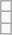<table class="wikitable">
<tr>
<td></td>
</tr>
<tr>
<td></td>
</tr>
<tr>
<td></td>
</tr>
</table>
